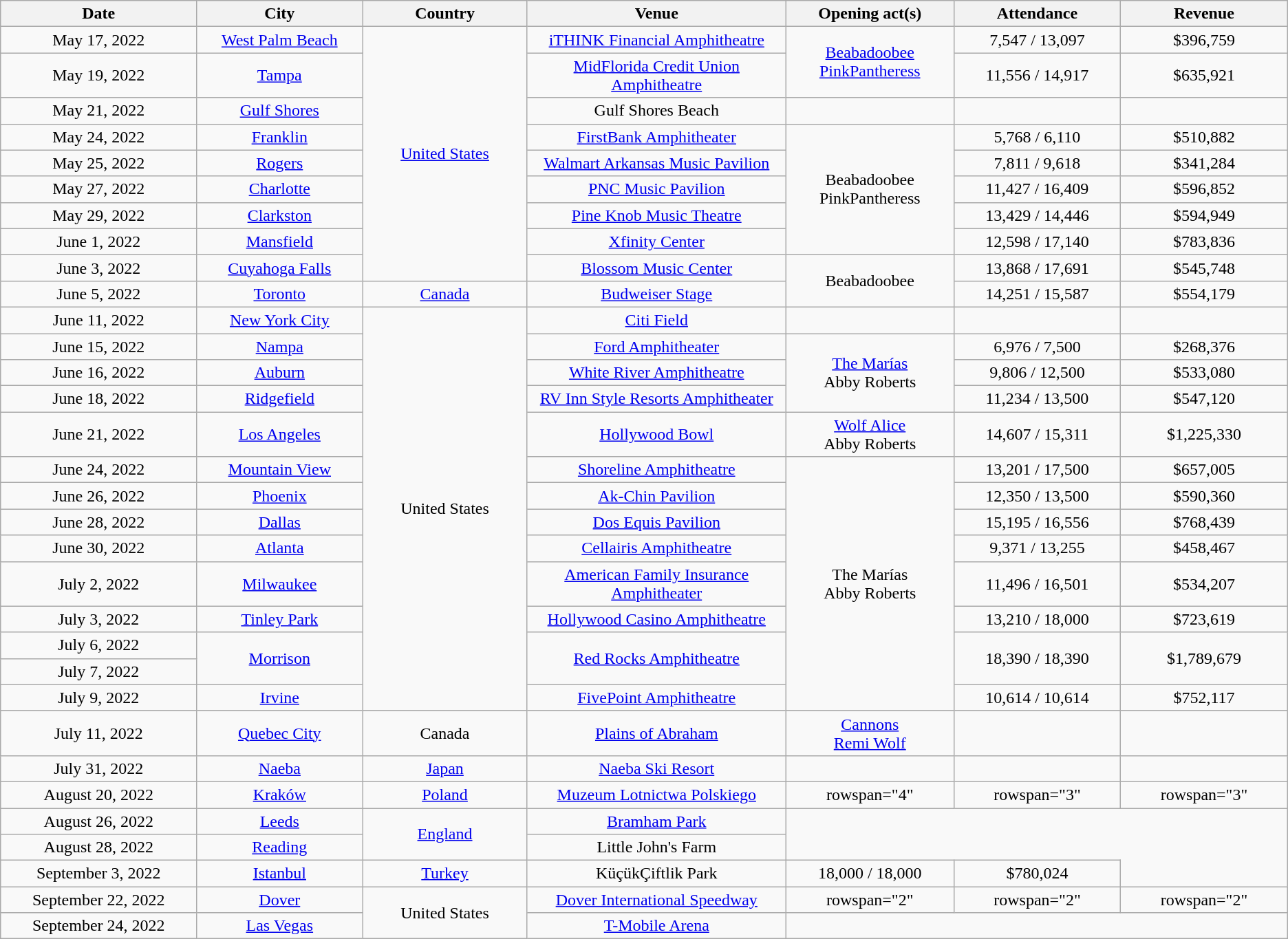<table class="wikitable plainrowheaders" style="text-align:center;">
<tr>
<th scope="col" style="width:12em;">Date</th>
<th scope="col" style="width:10em;">City</th>
<th scope="col" style="width:10em;">Country</th>
<th scope="col" style="width:16em;">Venue</th>
<th scope="col" style="width:10em;">Opening act(s)</th>
<th scope="col" style="width:10em;">Attendance</th>
<th scope="col" style="width:10em;">Revenue</th>
</tr>
<tr>
<td>May 17, 2022</td>
<td><a href='#'>West Palm Beach</a></td>
<td rowspan="9"><a href='#'>United States</a></td>
<td><a href='#'>iTHINK Financial Amphitheatre</a></td>
<td rowspan="2"><a href='#'>Beabadoobee</a><br><a href='#'>PinkPantheress</a></td>
<td>7,547 / 13,097</td>
<td>$396,759</td>
</tr>
<tr>
<td>May 19, 2022</td>
<td><a href='#'>Tampa</a></td>
<td><a href='#'>MidFlorida Credit Union Amphitheatre</a></td>
<td>11,556 / 14,917</td>
<td>$635,921</td>
</tr>
<tr>
<td>May 21, 2022</td>
<td><a href='#'>Gulf Shores</a></td>
<td>Gulf Shores Beach</td>
<td></td>
<td></td>
<td></td>
</tr>
<tr>
<td>May 24, 2022</td>
<td><a href='#'>Franklin</a></td>
<td><a href='#'>FirstBank Amphitheater</a></td>
<td rowspan="5">Beabadoobee<br>PinkPantheress</td>
<td>5,768 / 6,110</td>
<td>$510,882</td>
</tr>
<tr>
<td>May 25, 2022</td>
<td><a href='#'>Rogers</a></td>
<td><a href='#'>Walmart Arkansas Music Pavilion</a></td>
<td>7,811 / 9,618</td>
<td>$341,284</td>
</tr>
<tr>
<td>May 27, 2022</td>
<td><a href='#'>Charlotte</a></td>
<td><a href='#'>PNC Music Pavilion</a></td>
<td>11,427 / 16,409</td>
<td>$596,852</td>
</tr>
<tr>
<td>May 29, 2022</td>
<td><a href='#'>Clarkston</a></td>
<td><a href='#'>Pine Knob Music Theatre</a></td>
<td>13,429 / 14,446</td>
<td>$594,949</td>
</tr>
<tr>
<td>June 1, 2022</td>
<td><a href='#'>Mansfield</a></td>
<td><a href='#'>Xfinity Center</a></td>
<td>12,598 / 17,140</td>
<td>$783,836</td>
</tr>
<tr>
<td>June 3, 2022</td>
<td><a href='#'>Cuyahoga Falls</a></td>
<td><a href='#'>Blossom Music Center</a></td>
<td rowspan="2">Beabadoobee</td>
<td>13,868 / 17,691</td>
<td>$545,748</td>
</tr>
<tr>
<td>June 5, 2022</td>
<td><a href='#'>Toronto</a></td>
<td><a href='#'>Canada</a></td>
<td><a href='#'>Budweiser Stage</a></td>
<td>14,251 / 15,587</td>
<td>$554,179</td>
</tr>
<tr>
<td>June 11, 2022</td>
<td><a href='#'>New York City</a></td>
<td rowspan="14">United States</td>
<td><a href='#'>Citi Field</a></td>
<td></td>
<td></td>
<td></td>
</tr>
<tr>
<td>June 15, 2022</td>
<td><a href='#'>Nampa</a></td>
<td><a href='#'>Ford Amphitheater</a></td>
<td rowspan="3"><a href='#'>The Marías</a><br>Abby Roberts</td>
<td>6,976 / 7,500</td>
<td>$268,376</td>
</tr>
<tr>
<td>June 16, 2022</td>
<td><a href='#'>Auburn</a></td>
<td><a href='#'>White River Amphitheatre</a></td>
<td>9,806 / 12,500</td>
<td>$533,080</td>
</tr>
<tr>
<td>June 18, 2022</td>
<td><a href='#'>Ridgefield</a></td>
<td><a href='#'>RV Inn Style Resorts Amphitheater</a></td>
<td>11,234 / 13,500</td>
<td>$547,120</td>
</tr>
<tr>
<td>June 21, 2022</td>
<td><a href='#'>Los Angeles</a></td>
<td><a href='#'>Hollywood Bowl</a></td>
<td><a href='#'>Wolf Alice</a><br>Abby Roberts</td>
<td>14,607 / 15,311</td>
<td>$1,225,330</td>
</tr>
<tr>
<td>June 24, 2022</td>
<td><a href='#'>Mountain View</a></td>
<td><a href='#'>Shoreline Amphitheatre</a></td>
<td rowspan="9">The Marías<br>Abby Roberts</td>
<td>13,201 / 17,500</td>
<td>$657,005</td>
</tr>
<tr>
<td>June 26, 2022</td>
<td><a href='#'>Phoenix</a></td>
<td><a href='#'>Ak-Chin Pavilion</a></td>
<td>12,350 / 13,500</td>
<td>$590,360</td>
</tr>
<tr>
<td>June 28, 2022</td>
<td><a href='#'>Dallas</a></td>
<td><a href='#'>Dos Equis Pavilion</a></td>
<td>15,195 / 16,556</td>
<td>$768,439</td>
</tr>
<tr>
<td>June 30, 2022</td>
<td><a href='#'>Atlanta</a></td>
<td><a href='#'>Cellairis Amphitheatre</a></td>
<td>9,371 / 13,255</td>
<td>$458,467</td>
</tr>
<tr>
<td>July 2, 2022</td>
<td><a href='#'>Milwaukee</a></td>
<td><a href='#'>American Family Insurance Amphitheater</a></td>
<td>11,496 / 16,501</td>
<td>$534,207</td>
</tr>
<tr>
<td>July 3, 2022</td>
<td><a href='#'>Tinley Park</a></td>
<td><a href='#'>Hollywood Casino Amphitheatre</a></td>
<td>13,210 / 18,000</td>
<td>$723,619</td>
</tr>
<tr>
<td>July 6, 2022</td>
<td rowspan="2"><a href='#'>Morrison</a></td>
<td rowspan="2"><a href='#'>Red Rocks Amphitheatre</a></td>
<td rowspan="2">18,390 / 18,390</td>
<td rowspan="2">$1,789,679</td>
</tr>
<tr>
<td>July 7, 2022</td>
</tr>
<tr>
<td>July 9, 2022</td>
<td><a href='#'>Irvine</a></td>
<td><a href='#'>FivePoint Amphitheatre</a></td>
<td>10,614 / 10,614</td>
<td>$752,117</td>
</tr>
<tr>
<td>July 11, 2022</td>
<td><a href='#'>Quebec City</a></td>
<td>Canada</td>
<td><a href='#'>Plains of Abraham</a></td>
<td><a href='#'>Cannons</a><br><a href='#'>Remi Wolf</a></td>
<td></td>
<td></td>
</tr>
<tr>
<td>July 31, 2022</td>
<td><a href='#'>Naeba</a></td>
<td><a href='#'>Japan</a></td>
<td><a href='#'>Naeba Ski Resort</a></td>
<td></td>
<td></td>
<td></td>
</tr>
<tr>
<td>August 20, 2022</td>
<td><a href='#'>Kraków</a></td>
<td><a href='#'>Poland</a></td>
<td><a href='#'>Muzeum Lotnictwa Polskiego</a></td>
<td>rowspan="4" </td>
<td>rowspan="3" </td>
<td>rowspan="3" </td>
</tr>
<tr>
<td>August 26, 2022</td>
<td><a href='#'>Leeds</a></td>
<td rowspan="2"><a href='#'>England</a></td>
<td><a href='#'>Bramham Park</a></td>
</tr>
<tr>
<td>August 28, 2022</td>
<td><a href='#'>Reading</a></td>
<td>Little John's Farm</td>
</tr>
<tr>
<td>September 3, 2022</td>
<td><a href='#'>Istanbul</a></td>
<td><a href='#'>Turkey</a></td>
<td>KüçükÇiftlik Park</td>
<td>18,000 / 18,000</td>
<td>$780,024</td>
</tr>
<tr>
<td>September 22, 2022</td>
<td><a href='#'>Dover</a></td>
<td rowspan="2">United States</td>
<td><a href='#'>Dover International Speedway</a></td>
<td>rowspan="2" </td>
<td>rowspan="2" </td>
<td>rowspan="2" </td>
</tr>
<tr>
<td>September 24, 2022</td>
<td><a href='#'>Las Vegas</a></td>
<td><a href='#'>T-Mobile Arena</a></td>
</tr>
</table>
